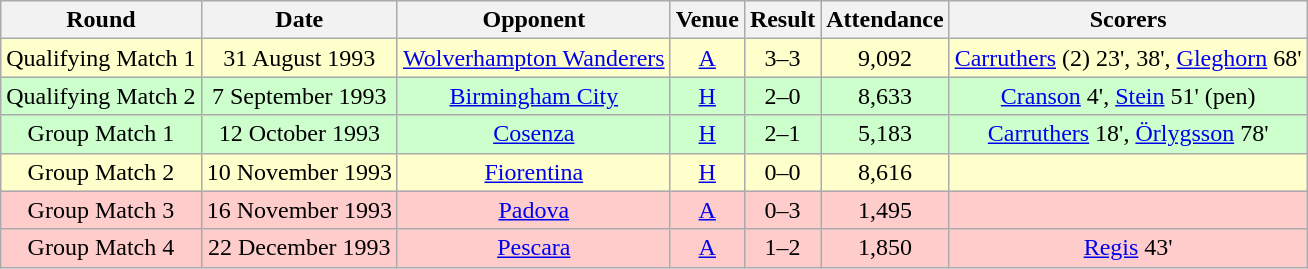<table class="wikitable" style="font-size:100%; text-align:center">
<tr>
<th>Round</th>
<th>Date</th>
<th>Opponent</th>
<th>Venue</th>
<th>Result</th>
<th>Attendance</th>
<th>Scorers</th>
</tr>
<tr style="background-color: #FFFFCC;">
<td>Qualifying Match 1</td>
<td>31 August 1993</td>
<td><a href='#'>Wolverhampton Wanderers</a></td>
<td><a href='#'>A</a></td>
<td>3–3</td>
<td>9,092</td>
<td><a href='#'>Carruthers</a> (2) 23', 38', <a href='#'>Gleghorn</a> 68'</td>
</tr>
<tr style="background-color: #CCFFCC;">
<td>Qualifying Match 2</td>
<td>7 September 1993</td>
<td><a href='#'>Birmingham City</a></td>
<td><a href='#'>H</a></td>
<td>2–0</td>
<td>8,633</td>
<td><a href='#'>Cranson</a> 4', <a href='#'>Stein</a> 51' (pen)</td>
</tr>
<tr style="background-color: #CCFFCC;">
<td>Group Match 1</td>
<td>12 October 1993</td>
<td><a href='#'>Cosenza</a></td>
<td><a href='#'>H</a></td>
<td>2–1</td>
<td>5,183</td>
<td><a href='#'>Carruthers</a> 18', <a href='#'>Örlygsson</a> 78'</td>
</tr>
<tr style="background-color: #FFFFCC;">
<td>Group Match 2</td>
<td>10 November 1993</td>
<td><a href='#'>Fiorentina</a></td>
<td><a href='#'>H</a></td>
<td>0–0</td>
<td>8,616</td>
<td></td>
</tr>
<tr style="background-color: #FFCCCC;">
<td>Group Match 3</td>
<td>16 November 1993</td>
<td><a href='#'>Padova</a></td>
<td><a href='#'>A</a></td>
<td>0–3</td>
<td>1,495</td>
<td></td>
</tr>
<tr style="background-color: #FFCCCC;">
<td>Group Match 4</td>
<td>22 December 1993</td>
<td><a href='#'>Pescara</a></td>
<td><a href='#'>A</a></td>
<td>1–2</td>
<td>1,850</td>
<td><a href='#'>Regis</a> 43'</td>
</tr>
</table>
